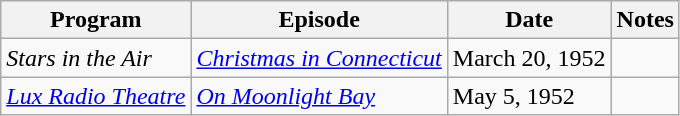<table class="wikitable">
<tr>
<th>Program</th>
<th>Episode</th>
<th>Date</th>
<th>Notes</th>
</tr>
<tr>
<td><em>Stars in the Air</em></td>
<td><em><a href='#'>Christmas in Connecticut</a></em></td>
<td>March 20, 1952</td>
<td></td>
</tr>
<tr>
<td><em><a href='#'>Lux Radio Theatre</a></em></td>
<td><em><a href='#'>On Moonlight Bay</a></em></td>
<td>May 5, 1952</td>
<td></td>
</tr>
</table>
